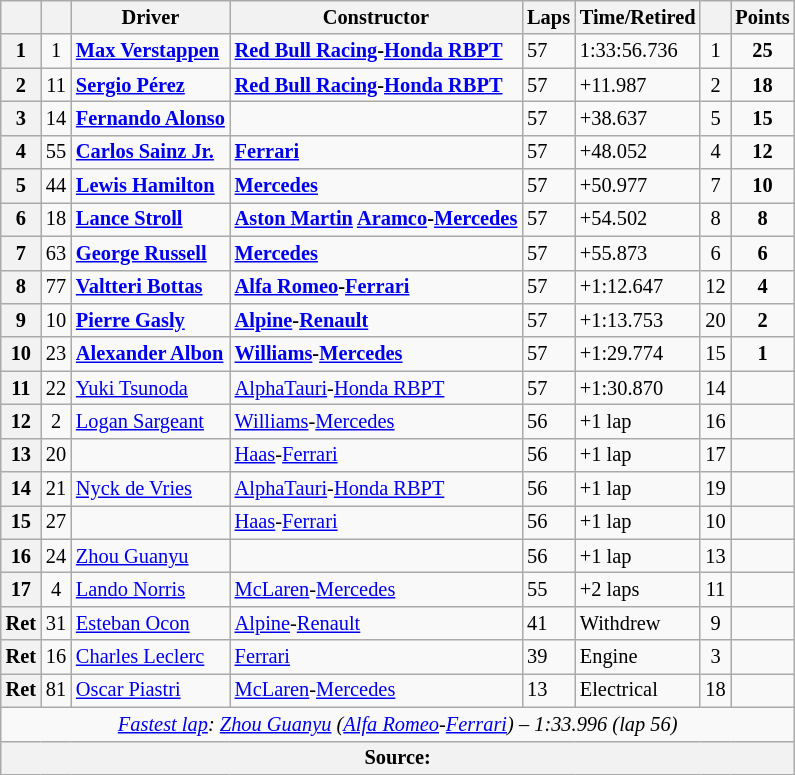<table class="wikitable sortable" style="font-size: 85%;">
<tr>
<th scope="col"></th>
<th scope="col"></th>
<th scope="col">Driver</th>
<th scope="col">Constructor</th>
<th scope="col" class="unsortable">Laps</th>
<th scope="col" class="unsortable">Time/Retired</th>
<th scope="col"></th>
<th scope="col">Points</th>
</tr>
<tr>
<th>1</th>
<td align="center">1</td>
<td data-sort-value="ver"><strong> <a href='#'>Max Verstappen</a></strong></td>
<td><strong><a href='#'>Red Bull Racing</a>-<a href='#'>Honda RBPT</a></strong></td>
<td>57</td>
<td>1:33:56.736</td>
<td align="center">1</td>
<td align="center"><strong>25</strong></td>
</tr>
<tr>
<th>2</th>
<td align="center">11</td>
<td data-sort-value="per"><strong> <a href='#'>Sergio Pérez</a></strong></td>
<td><strong><a href='#'>Red Bull Racing</a>-<a href='#'>Honda RBPT</a></strong></td>
<td>57</td>
<td>+11.987</td>
<td align="center">2</td>
<td align="center"><strong>18</strong></td>
</tr>
<tr>
<th>3</th>
<td align="center">14</td>
<td data-sort-value="alo"><strong> <a href='#'>Fernando Alonso</a></strong></td>
<td><strong></strong></td>
<td>57</td>
<td>+38.637</td>
<td align="center">5</td>
<td align="center"><strong>15</strong></td>
</tr>
<tr>
<th>4</th>
<td align="center">55</td>
<td data-sort-value="sai"><strong> <a href='#'>Carlos Sainz Jr.</a></strong></td>
<td><a href='#'><strong>Ferrari</strong></a></td>
<td>57</td>
<td>+48.052</td>
<td align="center">4</td>
<td align="center"><strong>12</strong></td>
</tr>
<tr>
<th>5</th>
<td align="center">44</td>
<td data-sort-value="ham"><strong> <a href='#'>Lewis Hamilton</a></strong></td>
<td><a href='#'><strong>Mercedes</strong></a></td>
<td>57</td>
<td>+50.977</td>
<td align="center">7</td>
<td align="center"><strong>10</strong></td>
</tr>
<tr>
<th>6</th>
<td align="center">18</td>
<td data-sort-value="str"><strong> <a href='#'>Lance Stroll</a></strong></td>
<td><strong><a href='#'>Aston Martin</a> <a href='#'>Aramco</a>-<a href='#'>Mercedes</a></strong></td>
<td>57</td>
<td>+54.502</td>
<td align="center">8</td>
<td align="center"><strong>8</strong></td>
</tr>
<tr>
<th>7</th>
<td align="center">63</td>
<td data-sort-value="rus"><strong> <a href='#'>George Russell</a></strong></td>
<td><a href='#'><strong>Mercedes</strong></a></td>
<td>57</td>
<td>+55.873</td>
<td align="center">6</td>
<td align="center"><strong>6</strong></td>
</tr>
<tr>
<th>8</th>
<td align="center">77</td>
<td data-sort-value="bot"><strong> <a href='#'>Valtteri Bottas</a></strong></td>
<td nowrap=""><strong><a href='#'>Alfa Romeo</a>-<a href='#'>Ferrari</a></strong></td>
<td>57</td>
<td>+1:12.647</td>
<td align="center">12</td>
<td align="center"><strong>4</strong></td>
</tr>
<tr>
<th>9</th>
<td align="center">10</td>
<td data-sort-value="gas"><strong> <a href='#'>Pierre Gasly</a></strong></td>
<td><strong><a href='#'>Alpine</a>-<a href='#'>Renault</a></strong></td>
<td>57</td>
<td>+1:13.753</td>
<td align="center">20</td>
<td align="center"><strong>2</strong></td>
</tr>
<tr>
<th>10</th>
<td align="center">23</td>
<td data-sort-value="alb"><strong> <a href='#'>Alexander Albon</a></strong></td>
<td><strong><a href='#'>Williams</a>-<a href='#'>Mercedes</a></strong></td>
<td>57</td>
<td>+1:29.774</td>
<td align="center">15</td>
<td align="center"><strong>1</strong></td>
</tr>
<tr>
<th>11</th>
<td align="center">22</td>
<td data-sort-value="tsu"> <a href='#'>Yuki Tsunoda</a></td>
<td nowrap=""><a href='#'>AlphaTauri</a>-<a href='#'>Honda RBPT</a></td>
<td>57</td>
<td>+1:30.870</td>
<td align="center">14</td>
<td></td>
</tr>
<tr>
<th>12</th>
<td align="center">2</td>
<td data-sort-value="sar"> <a href='#'>Logan Sargeant</a></td>
<td nowrap=""><a href='#'>Williams</a>-<a href='#'>Mercedes</a></td>
<td>56</td>
<td>+1 lap</td>
<td align="center">16</td>
<td></td>
</tr>
<tr>
<th>13</th>
<td align="center">20</td>
<td data-sort-value="mag"></td>
<td><a href='#'>Haas</a>-<a href='#'>Ferrari</a></td>
<td>56</td>
<td>+1 lap</td>
<td align="center">17</td>
<td></td>
</tr>
<tr>
<th>14</th>
<td align="center">21</td>
<td data-sort-value="dev"> <a href='#'>Nyck de Vries</a></td>
<td><a href='#'>AlphaTauri</a>-<a href='#'>Honda RBPT</a></td>
<td>56</td>
<td>+1 lap</td>
<td align="center">19</td>
<td></td>
</tr>
<tr>
<th>15</th>
<td align="center">27</td>
<td data-sort-value="hul"></td>
<td><a href='#'>Haas</a>-<a href='#'>Ferrari</a></td>
<td>56</td>
<td>+1 lap</td>
<td align="center">10</td>
<td></td>
</tr>
<tr>
<th>16</th>
<td align="center">24</td>
<td data-sort-value="zho"> <a href='#'>Zhou Guanyu</a></td>
<td></td>
<td>56</td>
<td>+1 lap</td>
<td align="center">13</td>
<td></td>
</tr>
<tr>
<th>17</th>
<td align="center">4</td>
<td data-sort-value="nor"> <a href='#'>Lando Norris</a></td>
<td><a href='#'>McLaren</a>-<a href='#'>Mercedes</a></td>
<td>55</td>
<td>+2 laps</td>
<td align="center">11</td>
<td></td>
</tr>
<tr>
<th>Ret</th>
<td align="center">31</td>
<td data-sort-value="oco"> <a href='#'>Esteban Ocon</a></td>
<td><a href='#'>Alpine</a>-<a href='#'>Renault</a></td>
<td>41</td>
<td>Withdrew</td>
<td align="center">9</td>
<td></td>
</tr>
<tr>
<th>Ret</th>
<td align="center">16</td>
<td data-sort-value="lec"> <a href='#'>Charles Leclerc</a></td>
<td><a href='#'>Ferrari</a></td>
<td>39</td>
<td>Engine</td>
<td align="center">3</td>
<td></td>
</tr>
<tr>
<th>Ret</th>
<td align="center">81</td>
<td data-sort-value="pia"> <a href='#'>Oscar Piastri</a></td>
<td><a href='#'>McLaren</a>-<a href='#'>Mercedes</a></td>
<td>13</td>
<td>Electrical</td>
<td align="center">18</td>
<td></td>
</tr>
<tr class="sortbottom">
<td colspan="8" align="center"><em><a href='#'>Fastest lap</a>:</em>  <em><a href='#'>Zhou Guanyu</a> (<a href='#'>Alfa Romeo</a>-<a href='#'>Ferrari</a>) – 1:33.996 (lap 56)</em></td>
</tr>
<tr>
<th colspan="8">Source:</th>
</tr>
</table>
